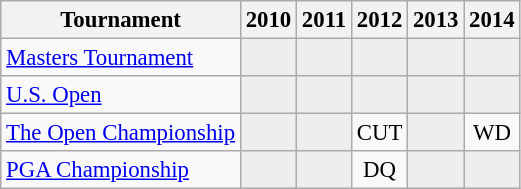<table class="wikitable" style="font-size:95%;text-align:center;">
<tr>
<th>Tournament</th>
<th>2010</th>
<th>2011</th>
<th>2012</th>
<th>2013</th>
<th>2014</th>
</tr>
<tr>
<td align=left><a href='#'>Masters Tournament</a></td>
<td style="background:#eeeeee;"></td>
<td style="background:#eeeeee;"></td>
<td style="background:#eeeeee;"></td>
<td style="background:#eeeeee;"></td>
<td style="background:#eeeeee;"></td>
</tr>
<tr>
<td align=left><a href='#'>U.S. Open</a></td>
<td style="background:#eeeeee;"></td>
<td style="background:#eeeeee;"></td>
<td style="background:#eeeeee;"></td>
<td style="background:#eeeeee;"></td>
<td style="background:#eeeeee;"></td>
</tr>
<tr>
<td align=left><a href='#'>The Open Championship</a></td>
<td style="background:#eeeeee;"></td>
<td style="background:#eeeeee;"></td>
<td>CUT</td>
<td style="background:#eeeeee;"></td>
<td>WD</td>
</tr>
<tr>
<td align=left><a href='#'>PGA Championship</a></td>
<td style="background:#eeeeee;"></td>
<td style="background:#eeeeee;"></td>
<td>DQ</td>
<td style="background:#eeeeee;"></td>
<td style="background:#eeeeee;"></td>
</tr>
</table>
